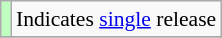<table class="wikitable" style="font-size:90%;">
<tr>
<td style="background-color:#BFFFC0;"></td>
<td>Indicates <a href='#'>single</a> release</td>
</tr>
<tr>
</tr>
</table>
